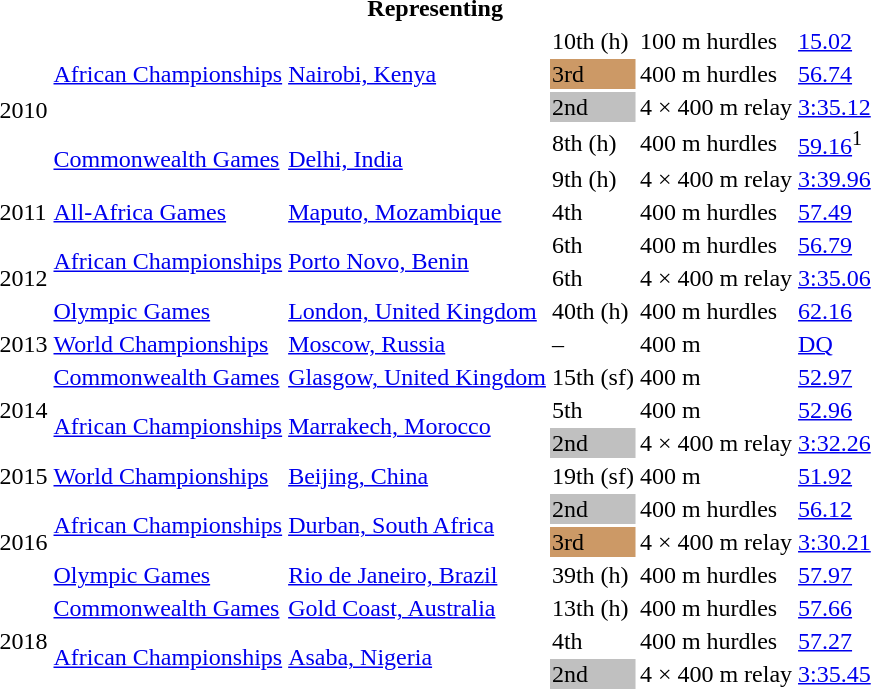<table>
<tr>
<th colspan="6">Representing </th>
</tr>
<tr>
<td rowspan=5>2010</td>
<td rowspan=3><a href='#'>African Championships</a></td>
<td rowspan=3><a href='#'>Nairobi, Kenya</a></td>
<td>10th (h)</td>
<td>100 m hurdles</td>
<td><a href='#'>15.02</a></td>
</tr>
<tr>
<td bgcolor=cc9966>3rd</td>
<td>400 m hurdles</td>
<td><a href='#'>56.74</a></td>
</tr>
<tr>
<td bgcolor=silver>2nd</td>
<td>4 × 400 m relay</td>
<td><a href='#'>3:35.12</a></td>
</tr>
<tr>
<td rowspan=2><a href='#'>Commonwealth Games</a></td>
<td rowspan=2><a href='#'>Delhi, India</a></td>
<td>8th (h)</td>
<td>400 m hurdles</td>
<td><a href='#'>59.16</a><sup>1</sup></td>
</tr>
<tr>
<td>9th (h)</td>
<td>4 × 400 m relay</td>
<td><a href='#'>3:39.96</a></td>
</tr>
<tr>
<td>2011</td>
<td><a href='#'>All-Africa Games</a></td>
<td><a href='#'>Maputo, Mozambique</a></td>
<td>4th</td>
<td>400 m hurdles</td>
<td><a href='#'>57.49</a></td>
</tr>
<tr>
<td rowspan=3>2012</td>
<td rowspan=2><a href='#'>African Championships</a></td>
<td rowspan=2><a href='#'>Porto Novo, Benin</a></td>
<td>6th</td>
<td>400 m hurdles</td>
<td><a href='#'>56.79</a></td>
</tr>
<tr>
<td>6th</td>
<td>4 × 400 m relay</td>
<td><a href='#'>3:35.06</a></td>
</tr>
<tr>
<td><a href='#'>Olympic Games</a></td>
<td><a href='#'>London, United Kingdom</a></td>
<td>40th (h)</td>
<td>400 m hurdles</td>
<td><a href='#'>62.16</a></td>
</tr>
<tr>
<td>2013</td>
<td><a href='#'>World Championships</a></td>
<td><a href='#'>Moscow, Russia</a></td>
<td>–</td>
<td>400 m</td>
<td><a href='#'>DQ</a></td>
</tr>
<tr>
<td rowspan=3>2014</td>
<td><a href='#'>Commonwealth Games</a></td>
<td><a href='#'>Glasgow, United Kingdom</a></td>
<td>15th (sf)</td>
<td>400 m</td>
<td><a href='#'>52.97</a></td>
</tr>
<tr>
<td rowspan=2><a href='#'>African Championships</a></td>
<td rowspan=2><a href='#'>Marrakech, Morocco</a></td>
<td>5th</td>
<td>400 m</td>
<td><a href='#'>52.96</a></td>
</tr>
<tr>
<td bgcolor=silver>2nd</td>
<td>4 × 400 m relay</td>
<td><a href='#'>3:32.26</a></td>
</tr>
<tr>
<td>2015</td>
<td><a href='#'>World Championships</a></td>
<td><a href='#'>Beijing, China</a></td>
<td>19th (sf)</td>
<td>400 m</td>
<td><a href='#'>51.92</a></td>
</tr>
<tr>
<td rowspan=3>2016</td>
<td rowspan=2><a href='#'>African Championships</a></td>
<td rowspan=2><a href='#'>Durban, South Africa</a></td>
<td bgcolor=silver>2nd</td>
<td>400 m hurdles</td>
<td><a href='#'>56.12</a></td>
</tr>
<tr>
<td bgcolor=cc9966>3rd</td>
<td>4 × 400 m relay</td>
<td><a href='#'>3:30.21</a></td>
</tr>
<tr>
<td><a href='#'>Olympic Games</a></td>
<td><a href='#'>Rio de Janeiro, Brazil</a></td>
<td>39th (h)</td>
<td>400 m hurdles</td>
<td><a href='#'>57.97</a></td>
</tr>
<tr>
<td rowspan=3>2018</td>
<td><a href='#'>Commonwealth Games</a></td>
<td><a href='#'>Gold Coast, Australia</a></td>
<td>13th (h)</td>
<td>400 m hurdles</td>
<td><a href='#'>57.66</a></td>
</tr>
<tr>
<td rowspan=2><a href='#'>African Championships</a></td>
<td rowspan=2><a href='#'>Asaba, Nigeria</a></td>
<td>4th</td>
<td>400 m hurdles</td>
<td><a href='#'>57.27</a></td>
</tr>
<tr>
<td bgcolor=silver>2nd</td>
<td>4 × 400 m relay</td>
<td><a href='#'>3:35.45</a></td>
</tr>
</table>
